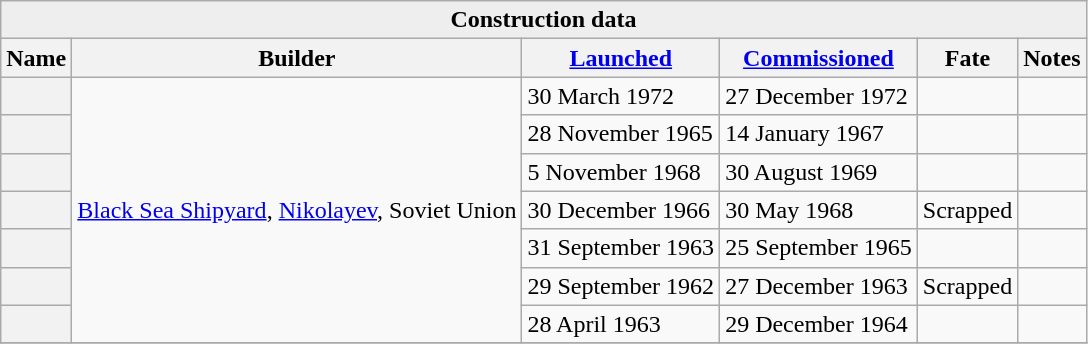<table class="wikitable plainrowheaders">
<tr>
<th colspan="6" style="background:#eee;" align="center">Construction data</th>
</tr>
<tr>
<th scope="col">Name</th>
<th scope="col">Builder</th>
<th scope="col"><a href='#'>Launched</a></th>
<th scope="col"><a href='#'>Commissioned</a></th>
<th scope="col">Fate</th>
<th scope="col">Notes</th>
</tr>
<tr>
<th scope="row"></th>
<td rowspan="7" align="center"><a href='#'>Black Sea Shipyard</a>, <a href='#'>Nikolayev</a>, Soviet Union</td>
<td>30 March 1972</td>
<td>27 December 1972</td>
<td></td>
<td></td>
</tr>
<tr>
<th scope="row"></th>
<td>28 November 1965</td>
<td>14 January 1967</td>
<td></td>
<td></td>
</tr>
<tr>
<th scope="row"></th>
<td>5 November 1968</td>
<td>30 August 1969</td>
<td></td>
<td></td>
</tr>
<tr>
<th scope="row"></th>
<td>30 December 1966</td>
<td>30 May 1968</td>
<td>Scrapped</td>
<td></td>
</tr>
<tr>
<th scope="row"></th>
<td>31 September 1963</td>
<td>25 September 1965</td>
<td></td>
<td></td>
</tr>
<tr>
<th scope="row"></th>
<td>29 September 1962</td>
<td>27 December 1963</td>
<td>Scrapped</td>
<td></td>
</tr>
<tr>
<th scope="row"></th>
<td>28 April 1963</td>
<td>29 December 1964</td>
<td></td>
<td></td>
</tr>
<tr>
</tr>
</table>
